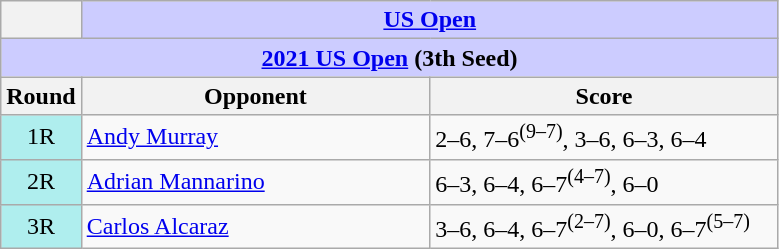<table class="wikitable collapsible collapsed">
<tr>
<th></th>
<th colspan=2 style="background:#ccf;"><a href='#'>US Open</a></th>
</tr>
<tr>
<th colspan=3 style="background:#ccf;"><a href='#'>2021 US Open</a> (3th Seed)</th>
</tr>
<tr>
<th>Round</th>
<th width=225>Opponent</th>
<th width=225>Score</th>
</tr>
<tr>
<td style="text-align:center;background:#afeeee;">1R</td>
<td> <a href='#'>Andy Murray</a></td>
<td>2–6, 7–6<sup>(9–7)</sup>, 3–6, 6–3, 6–4</td>
</tr>
<tr>
<td style="text-align:center;background:#afeeee;">2R</td>
<td> <a href='#'>Adrian Mannarino</a></td>
<td>6–3, 6–4, 6–7<sup>(4–7)</sup>, 6–0</td>
</tr>
<tr>
<td style="text-align:center;background:#afeeee;">3R</td>
<td> <a href='#'>Carlos Alcaraz</a></td>
<td>3–6, 6–4, 6–7<sup>(2–7)</sup>, 6–0, 6–7<sup>(5–7)</sup></td>
</tr>
</table>
